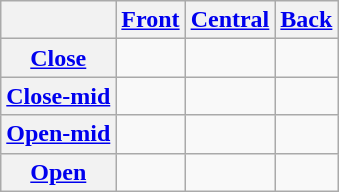<table class="wikitable" style="text-align:center;">
<tr>
<th></th>
<th><a href='#'>Front</a></th>
<th><a href='#'>Central</a></th>
<th><a href='#'>Back</a></th>
</tr>
<tr>
<th><a href='#'>Close</a></th>
<td></td>
<td></td>
<td></td>
</tr>
<tr>
<th><a href='#'>Close-mid</a></th>
<td></td>
<td></td>
<td></td>
</tr>
<tr>
<th><a href='#'>Open-mid</a></th>
<td></td>
<td></td>
<td></td>
</tr>
<tr>
<th><a href='#'>Open</a></th>
<td></td>
<td></td>
<td></td>
</tr>
</table>
